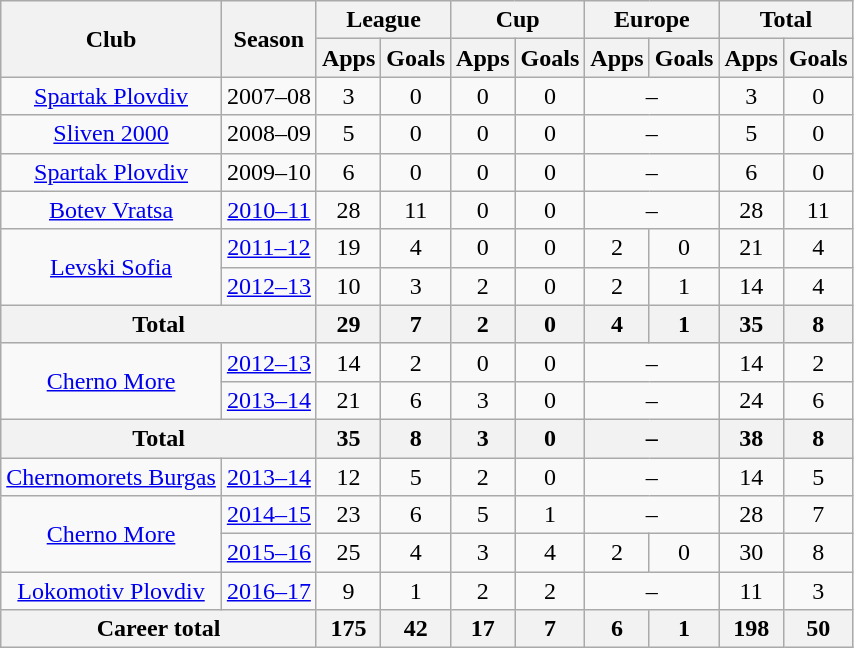<table class="wikitable" style="text-align: center;">
<tr>
<th rowspan="2">Club</th>
<th rowspan="2">Season</th>
<th colspan="2">League</th>
<th colspan="2">Cup</th>
<th colspan="2">Europe</th>
<th colspan="2">Total</th>
</tr>
<tr>
<th>Apps</th>
<th>Goals</th>
<th>Apps</th>
<th>Goals</th>
<th>Apps</th>
<th>Goals</th>
<th>Apps</th>
<th>Goals</th>
</tr>
<tr>
<td><a href='#'>Spartak Plovdiv</a></td>
<td>2007–08</td>
<td>3</td>
<td>0</td>
<td>0</td>
<td>0</td>
<td colspan="2">–</td>
<td>3</td>
<td>0</td>
</tr>
<tr>
<td><a href='#'>Sliven 2000</a></td>
<td>2008–09</td>
<td>5</td>
<td>0</td>
<td>0</td>
<td>0</td>
<td colspan="2">–</td>
<td>5</td>
<td>0</td>
</tr>
<tr>
<td><a href='#'>Spartak Plovdiv</a></td>
<td>2009–10</td>
<td>6</td>
<td>0</td>
<td>0</td>
<td>0</td>
<td colspan="2">–</td>
<td>6</td>
<td>0</td>
</tr>
<tr>
<td><a href='#'>Botev Vratsa</a></td>
<td><a href='#'>2010–11</a></td>
<td>28</td>
<td>11</td>
<td>0</td>
<td>0</td>
<td colspan="2">–</td>
<td>28</td>
<td>11</td>
</tr>
<tr>
<td rowspan="2"><a href='#'>Levski Sofia</a></td>
<td><a href='#'>2011–12</a></td>
<td>19</td>
<td>4</td>
<td>0</td>
<td>0</td>
<td>2</td>
<td>0</td>
<td>21</td>
<td>4</td>
</tr>
<tr>
<td><a href='#'>2012–13</a></td>
<td>10</td>
<td>3</td>
<td>2</td>
<td>0</td>
<td>2</td>
<td>1</td>
<td>14</td>
<td>4</td>
</tr>
<tr>
<th colspan="2">Total</th>
<th>29</th>
<th>7</th>
<th>2</th>
<th>0</th>
<th>4</th>
<th>1</th>
<th>35</th>
<th>8</th>
</tr>
<tr>
<td rowspan="2"><a href='#'>Cherno More</a></td>
<td><a href='#'>2012–13</a></td>
<td>14</td>
<td>2</td>
<td>0</td>
<td>0</td>
<td colspan="2">–</td>
<td>14</td>
<td>2</td>
</tr>
<tr>
<td><a href='#'>2013–14</a></td>
<td>21</td>
<td>6</td>
<td>3</td>
<td>0</td>
<td colspan="2">–</td>
<td>24</td>
<td>6</td>
</tr>
<tr>
<th colspan="2">Total</th>
<th>35</th>
<th>8</th>
<th>3</th>
<th>0</th>
<th colspan="2">–</th>
<th>38</th>
<th>8</th>
</tr>
<tr>
<td><a href='#'>Chernomorets Burgas</a></td>
<td><a href='#'>2013–14</a></td>
<td>12</td>
<td>5</td>
<td>2</td>
<td>0</td>
<td colspan="2">–</td>
<td>14</td>
<td>5</td>
</tr>
<tr>
<td rowspan="2"><a href='#'>Cherno More</a></td>
<td><a href='#'>2014–15</a></td>
<td>23</td>
<td>6</td>
<td>5</td>
<td>1</td>
<td colspan="2">–</td>
<td>28</td>
<td>7</td>
</tr>
<tr>
<td><a href='#'>2015–16</a></td>
<td>25</td>
<td>4</td>
<td>3</td>
<td>4</td>
<td>2</td>
<td>0</td>
<td>30</td>
<td>8</td>
</tr>
<tr>
<td><a href='#'>Lokomotiv Plovdiv</a></td>
<td><a href='#'>2016–17</a></td>
<td>9</td>
<td>1</td>
<td>2</td>
<td>2</td>
<td colspan="2">–</td>
<td>11</td>
<td>3</td>
</tr>
<tr>
<th colspan="2">Career total</th>
<th>175</th>
<th>42</th>
<th>17</th>
<th>7</th>
<th>6</th>
<th>1</th>
<th>198</th>
<th>50</th>
</tr>
</table>
